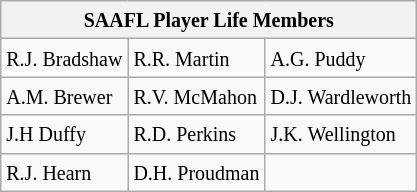<table class="wikitable">
<tr>
<th colspan="3"><small>SAAFL Player Life Members</small></th>
</tr>
<tr>
<td><small>R.J. Bradshaw</small></td>
<td><small>R.R. Martin</small></td>
<td><small>A.G. Puddy</small></td>
</tr>
<tr>
<td><small>A.M. Brewer</small></td>
<td><small>R.V. McMahon</small></td>
<td><small>D.J. Wardleworth</small></td>
</tr>
<tr>
<td><small>J.H Duffy</small></td>
<td><small>R.D. Perkins</small></td>
<td><small>J.K. Wellington</small></td>
</tr>
<tr>
<td><small>R.J. Hearn</small></td>
<td><small>D.H. Proudman</small></td>
<td></td>
</tr>
</table>
